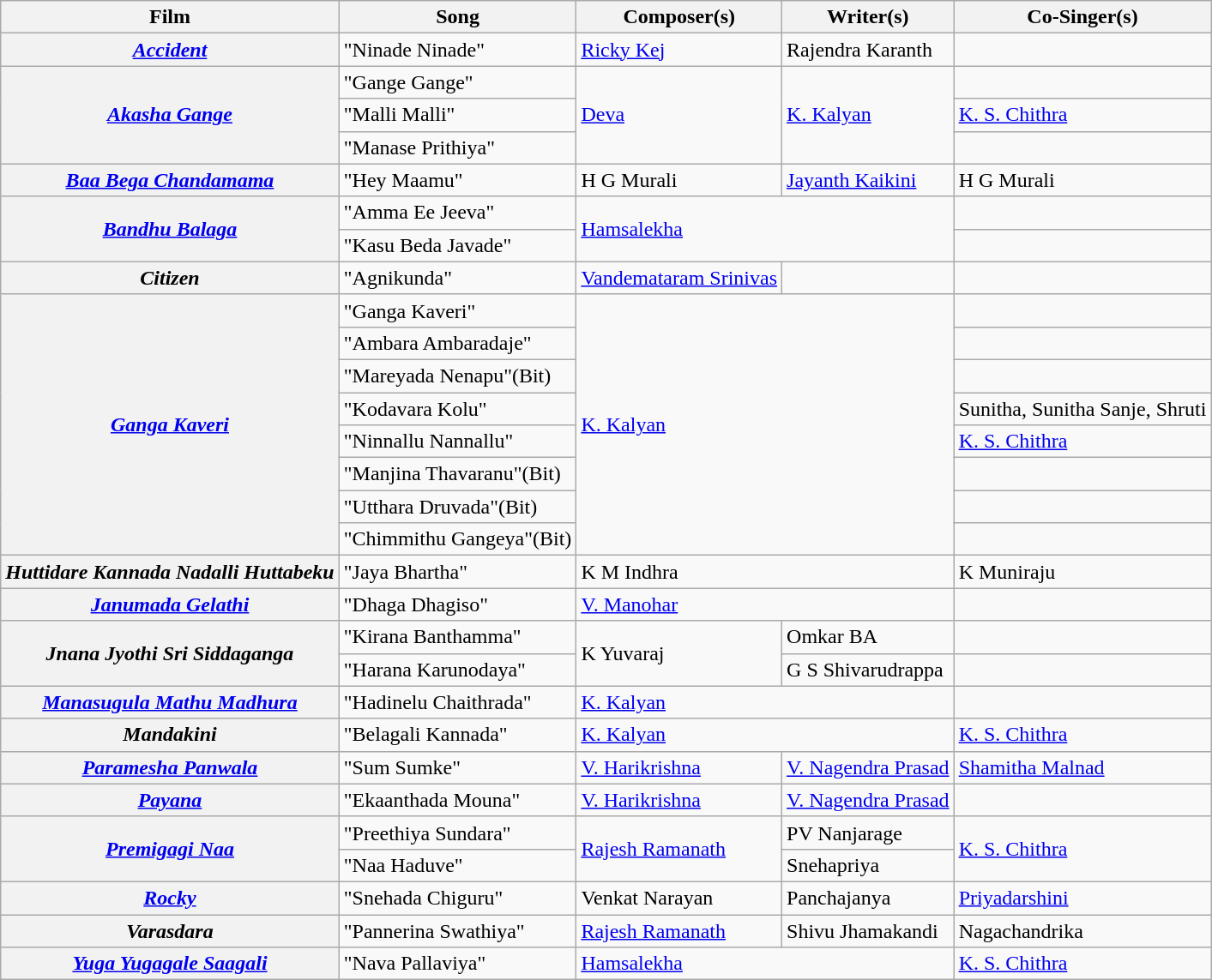<table class="wikitable">
<tr>
<th>Film</th>
<th>Song</th>
<th>Composer(s)</th>
<th>Writer(s)</th>
<th>Co-Singer(s)</th>
</tr>
<tr>
<th><a href='#'><em>Accident</em></a></th>
<td>"Ninade Ninade"</td>
<td><a href='#'>Ricky Kej</a></td>
<td>Rajendra Karanth</td>
<td></td>
</tr>
<tr>
<th rowspan="3"><em><a href='#'>Akasha Gange</a></em></th>
<td>"Gange Gange"</td>
<td rowspan="3"><a href='#'>Deva</a></td>
<td rowspan="3"><a href='#'>K. Kalyan</a></td>
<td></td>
</tr>
<tr>
<td>"Malli Malli"</td>
<td><a href='#'>K. S. Chithra</a></td>
</tr>
<tr>
<td>"Manase Prithiya"</td>
<td></td>
</tr>
<tr>
<th><em><a href='#'>Baa Bega Chandamama</a></em></th>
<td>"Hey Maamu"</td>
<td>H G Murali</td>
<td><a href='#'>Jayanth Kaikini</a></td>
<td>H G Murali</td>
</tr>
<tr>
<th rowspan="2"><em><a href='#'>Bandhu Balaga</a></em></th>
<td>"Amma Ee Jeeva"</td>
<td colspan="2" rowspan="2"><a href='#'>Hamsalekha</a></td>
<td></td>
</tr>
<tr>
<td>"Kasu Beda Javade"</td>
<td></td>
</tr>
<tr>
<th><em>Citizen</em></th>
<td>"Agnikunda"</td>
<td><a href='#'>Vandemataram Srinivas</a></td>
<td></td>
<td></td>
</tr>
<tr>
<th rowspan="8"><em><a href='#'>Ganga Kaveri</a></em></th>
<td>"Ganga Kaveri"</td>
<td colspan="2" rowspan="8"><a href='#'>K. Kalyan</a></td>
<td></td>
</tr>
<tr>
<td>"Ambara Ambaradaje"</td>
<td></td>
</tr>
<tr>
<td>"Mareyada Nenapu"(Bit)</td>
<td></td>
</tr>
<tr>
<td>"Kodavara Kolu"</td>
<td>Sunitha, Sunitha Sanje, Shruti</td>
</tr>
<tr>
<td>"Ninnallu Nannallu"</td>
<td><a href='#'>K. S. Chithra</a></td>
</tr>
<tr>
<td>"Manjina Thavaranu"(Bit)</td>
<td></td>
</tr>
<tr>
<td>"Utthara Druvada"(Bit)</td>
<td></td>
</tr>
<tr>
<td>"Chimmithu Gangeya"(Bit)</td>
<td></td>
</tr>
<tr>
<th><em>Huttidare Kannada Nadalli Huttabeku</em></th>
<td>"Jaya Bhartha"</td>
<td colspan="2">K M Indhra</td>
<td>K Muniraju</td>
</tr>
<tr>
<th><em><a href='#'>Janumada Gelathi</a></em></th>
<td>"Dhaga Dhagiso"</td>
<td colspan="2"><a href='#'>V. Manohar</a></td>
<td></td>
</tr>
<tr>
<th rowspan="2"><em>Jnana Jyothi Sri Siddaganga</em></th>
<td>"Kirana Banthamma"</td>
<td rowspan="2">K Yuvaraj</td>
<td>Omkar BA</td>
<td></td>
</tr>
<tr>
<td>"Harana Karunodaya"</td>
<td>G S Shivarudrappa</td>
<td></td>
</tr>
<tr>
<th><em><a href='#'>Manasugula Mathu Madhura</a></em></th>
<td>"Hadinelu Chaithrada"</td>
<td colspan="2"><a href='#'>K. Kalyan</a></td>
<td></td>
</tr>
<tr>
<th><em>Mandakini</em></th>
<td>"Belagali Kannada"</td>
<td colspan="2"><a href='#'>K. Kalyan</a></td>
<td><a href='#'>K. S. Chithra</a></td>
</tr>
<tr>
<th><em><a href='#'>Paramesha Panwala</a></em></th>
<td>"Sum Sumke"</td>
<td><a href='#'>V. Harikrishna</a></td>
<td><a href='#'>V. Nagendra Prasad</a></td>
<td><a href='#'>Shamitha Malnad</a></td>
</tr>
<tr>
<th><em><a href='#'>Payana</a></em></th>
<td>"Ekaanthada Mouna"</td>
<td><a href='#'>V. Harikrishna</a></td>
<td><a href='#'>V. Nagendra Prasad</a></td>
<td></td>
</tr>
<tr>
<th rowspan="2"><em><a href='#'>Premigagi Naa</a></em></th>
<td>"Preethiya Sundara"</td>
<td rowspan="2"><a href='#'>Rajesh Ramanath</a></td>
<td>PV Nanjarage</td>
<td rowspan="2"><a href='#'>K. S. Chithra</a></td>
</tr>
<tr>
<td>"Naa Haduve"</td>
<td>Snehapriya</td>
</tr>
<tr>
<th><a href='#'><em>Rocky</em></a></th>
<td>"Snehada Chiguru"</td>
<td>Venkat Narayan</td>
<td>Panchajanya</td>
<td><a href='#'>Priyadarshini</a></td>
</tr>
<tr>
<th><em>Varasdara</em></th>
<td>"Pannerina Swathiya"</td>
<td><a href='#'>Rajesh Ramanath</a></td>
<td>Shivu Jhamakandi</td>
<td>Nagachandrika</td>
</tr>
<tr>
<th><em><a href='#'>Yuga Yugagale Saagali</a></em></th>
<td>"Nava Pallaviya"</td>
<td colspan="2"><a href='#'>Hamsalekha</a></td>
<td><a href='#'>K. S. Chithra</a></td>
</tr>
</table>
